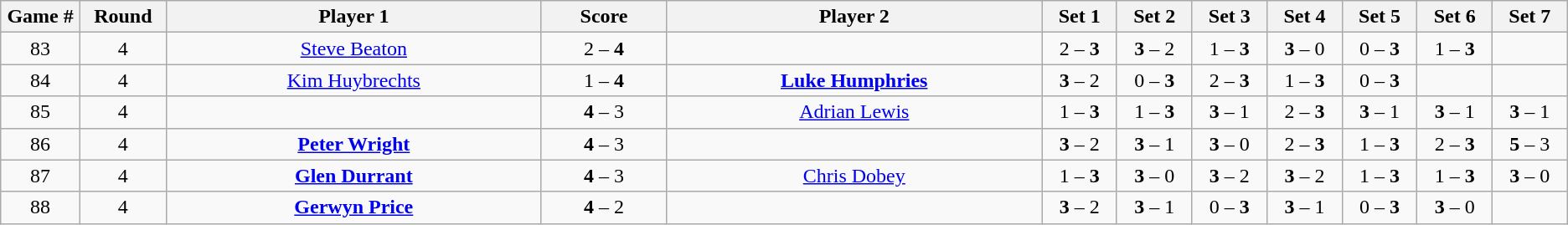<table class="wikitable">
<tr>
<th width="2%">Game #</th>
<th width="2%">Round</th>
<th width="15%">Player 1</th>
<th width="5%">Score</th>
<th width="15%">Player 2</th>
<th width="3%">Set 1</th>
<th width="3%">Set 2</th>
<th width="3%">Set 3</th>
<th width="3%">Set 4</th>
<th width="3%">Set 5</th>
<th width="3%">Set 6</th>
<th width="3%">Set 7</th>
</tr>
<tr style=text-align:center;">
<td>83</td>
<td>4</td>
<td> <a href='#'>Steve Beaton</a></td>
<td>2 – <strong>4</strong></td>
<td></td>
<td>2 – <strong>3</strong></td>
<td><strong>3</strong> – 2</td>
<td>1 – <strong>3</strong></td>
<td><strong>3</strong> – 0</td>
<td>0 – <strong>3</strong></td>
<td>1 – <strong>3</strong></td>
<td></td>
</tr>
<tr style=text-align:center;">
<td>84</td>
<td>4</td>
<td> <a href='#'>Kim Huybrechts</a></td>
<td>1 – <strong>4</strong></td>
<td><strong><a href='#'>Luke Humphries</a></strong> </td>
<td><strong>3</strong> – 2</td>
<td>0 – <strong>3</strong></td>
<td>2 – <strong>3</strong></td>
<td>1 – <strong>3</strong></td>
<td>0 – <strong>3</strong></td>
<td></td>
<td></td>
</tr>
<tr style=text-align:center;">
<td>85</td>
<td>4</td>
<td></td>
<td><strong>4</strong> – 3</td>
<td><a href='#'>Adrian Lewis</a> </td>
<td>1 – <strong>3</strong></td>
<td>1 – <strong>3</strong></td>
<td><strong>3</strong> – 1</td>
<td>2 – <strong>3</strong></td>
<td><strong>3</strong> – 1</td>
<td><strong>3</strong> – 1</td>
<td><strong>3</strong> – 1</td>
</tr>
<tr style=text-align:center;">
<td>86</td>
<td>4</td>
<td> <strong><a href='#'>Peter Wright</a></strong></td>
<td><strong>4</strong> – 3</td>
<td></td>
<td><strong>3</strong> – 2</td>
<td><strong>3</strong> – 1</td>
<td><strong>3</strong> – 0</td>
<td>2 – <strong>3</strong></td>
<td>1 – <strong>3</strong></td>
<td>2 – <strong>3</strong></td>
<td><strong>5</strong> – 3</td>
</tr>
<tr style=text-align:center;">
<td>87</td>
<td>4</td>
<td> <strong><a href='#'>Glen Durrant</a></strong></td>
<td><strong>4</strong> – 3</td>
<td><a href='#'>Chris Dobey</a> </td>
<td>1 – <strong>3</strong></td>
<td><strong>3</strong> – 0</td>
<td><strong>3</strong> – 2</td>
<td><strong>3</strong> – 2</td>
<td>1 – <strong>3</strong></td>
<td>1 – <strong>3</strong></td>
<td><strong>3</strong> – 0</td>
</tr>
<tr style=text-align:center;">
<td>88</td>
<td>4</td>
<td> <strong><a href='#'>Gerwyn Price</a></strong></td>
<td><strong>4</strong> – 2</td>
<td></td>
<td><strong>3</strong> – 2</td>
<td><strong>3</strong> – 1</td>
<td>0 – <strong>3</strong></td>
<td><strong>3</strong> – 1</td>
<td>0 – <strong>3</strong></td>
<td><strong>3</strong> – 0</td>
<td></td>
</tr>
</table>
